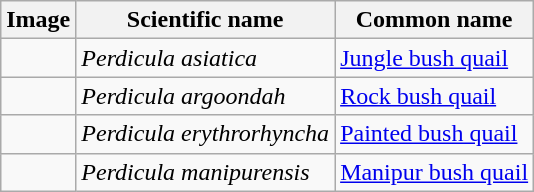<table class="wikitable">
<tr>
<th>Image</th>
<th>Scientific name</th>
<th>Common name</th>
</tr>
<tr>
<td></td>
<td><em>Perdicula asiatica</em></td>
<td><a href='#'>Jungle bush quail</a></td>
</tr>
<tr>
<td></td>
<td><em>Perdicula argoondah</em></td>
<td><a href='#'>Rock bush quail</a></td>
</tr>
<tr>
<td></td>
<td><em>Perdicula erythrorhyncha</em></td>
<td><a href='#'>Painted bush quail</a></td>
</tr>
<tr>
<td></td>
<td><em>Perdicula manipurensis</em></td>
<td><a href='#'>Manipur bush quail</a></td>
</tr>
</table>
